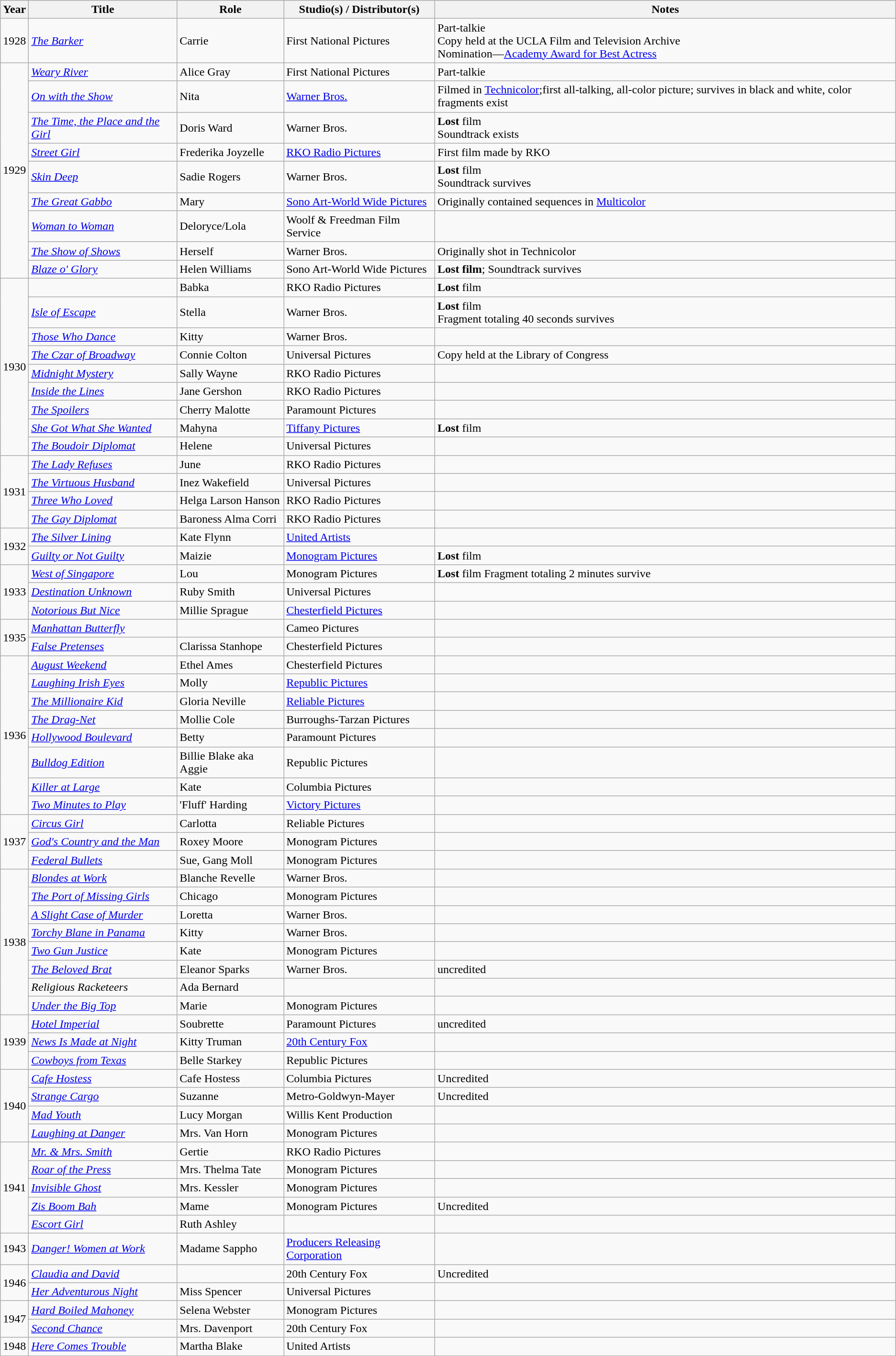<table class="wikitable plainrowheaders sortable">
<tr>
<th scope="col" class="unsortable">Year</th>
<th scope="col">Title</th>
<th scope="col">Role</th>
<th scope="col">Studio(s) / Distributor(s)</th>
<th scope="col" class="unsortable">Notes</th>
</tr>
<tr>
<td>1928</td>
<td><em><a href='#'>The Barker</a></em></td>
<td>Carrie</td>
<td>First National Pictures</td>
<td>Part-talkie<br> Copy held at the UCLA Film and Television Archive<br> Nomination—<a href='#'>Academy Award for Best Actress</a></td>
</tr>
<tr>
<td rowspan=9>1929</td>
<td><em><a href='#'>Weary River</a></em></td>
<td>Alice Gray</td>
<td>First National Pictures</td>
<td>Part-talkie</td>
</tr>
<tr>
<td><em><a href='#'>On with the Show</a></em></td>
<td>Nita</td>
<td><a href='#'>Warner Bros.</a></td>
<td>Filmed in <a href='#'>Technicolor</a>;first all-talking, all-color picture; survives in black and white, color fragments exist</td>
</tr>
<tr>
<td><em><a href='#'>The Time, the Place and the Girl</a></em></td>
<td>Doris Ward</td>
<td>Warner Bros.</td>
<td><strong>Lost</strong> film <br>Soundtrack exists</td>
</tr>
<tr>
<td><em><a href='#'>Street Girl</a></em></td>
<td>Frederika Joyzelle</td>
<td><a href='#'>RKO Radio Pictures</a></td>
<td>First film made by RKO</td>
</tr>
<tr>
<td><em><a href='#'>Skin Deep</a></em></td>
<td>Sadie Rogers</td>
<td>Warner Bros.</td>
<td><strong>Lost</strong> film <br> Soundtrack survives</td>
</tr>
<tr>
<td><em><a href='#'>The Great Gabbo</a></em></td>
<td>Mary</td>
<td><a href='#'>Sono Art-World Wide Pictures</a></td>
<td>Originally contained sequences in <a href='#'>Multicolor</a></td>
</tr>
<tr>
<td><em><a href='#'>Woman to Woman</a></em></td>
<td>Deloryce/Lola</td>
<td>Woolf & Freedman Film Service</td>
<td></td>
</tr>
<tr>
<td><em><a href='#'>The Show of Shows</a></em></td>
<td>Herself</td>
<td>Warner Bros.</td>
<td>Originally shot in Technicolor</td>
</tr>
<tr>
<td><em><a href='#'>Blaze o' Glory</a></em></td>
<td>Helen Williams</td>
<td>Sono Art-World Wide Pictures</td>
<td><strong>Lost film</strong>; Soundtrack survives</td>
</tr>
<tr>
<td rowspan=9>1930</td>
<td></td>
<td>Babka</td>
<td>RKO Radio Pictures</td>
<td><strong>Lost</strong> film</td>
</tr>
<tr>
<td><em><a href='#'>Isle of Escape</a></em></td>
<td>Stella</td>
<td>Warner Bros.</td>
<td><strong>Lost</strong> film<br>Fragment totaling 40 seconds survives</td>
</tr>
<tr>
<td><em><a href='#'>Those Who Dance</a></em></td>
<td>Kitty</td>
<td>Warner Bros.</td>
<td></td>
</tr>
<tr>
<td><em><a href='#'>The Czar of Broadway</a></em></td>
<td>Connie Colton</td>
<td>Universal Pictures</td>
<td>Copy held at the Library of Congress</td>
</tr>
<tr>
<td><em><a href='#'>Midnight Mystery</a></em></td>
<td>Sally Wayne</td>
<td>RKO Radio Pictures</td>
<td></td>
</tr>
<tr>
<td><em><a href='#'>Inside the Lines</a></em></td>
<td>Jane Gershon</td>
<td>RKO Radio Pictures</td>
<td></td>
</tr>
<tr>
<td><em><a href='#'>The Spoilers</a></em></td>
<td>Cherry Malotte</td>
<td>Paramount Pictures</td>
<td></td>
</tr>
<tr>
<td><em><a href='#'>She Got What She Wanted</a></em></td>
<td>Mahyna</td>
<td><a href='#'>Tiffany Pictures</a></td>
<td><strong>Lost</strong> film</td>
</tr>
<tr>
<td><em><a href='#'>The Boudoir Diplomat</a></em></td>
<td>Helene</td>
<td>Universal Pictures</td>
<td></td>
</tr>
<tr>
<td rowspan=4>1931</td>
<td><em><a href='#'>The Lady Refuses</a></em></td>
<td>June</td>
<td>RKO Radio Pictures</td>
<td></td>
</tr>
<tr>
<td><em><a href='#'>The Virtuous Husband</a></em></td>
<td>Inez Wakefield</td>
<td>Universal Pictures</td>
<td></td>
</tr>
<tr>
<td><em><a href='#'>Three Who Loved</a></em></td>
<td>Helga Larson Hanson</td>
<td>RKO Radio Pictures</td>
<td></td>
</tr>
<tr>
<td><em><a href='#'>The Gay Diplomat</a></em></td>
<td>Baroness Alma Corri</td>
<td>RKO Radio Pictures</td>
<td></td>
</tr>
<tr>
<td rowspan=2>1932</td>
<td><em><a href='#'>The Silver Lining</a></em></td>
<td>Kate Flynn</td>
<td><a href='#'>United Artists</a></td>
<td></td>
</tr>
<tr>
<td><em><a href='#'>Guilty or Not Guilty</a></em></td>
<td>Maizie</td>
<td><a href='#'>Monogram Pictures</a></td>
<td><strong>Lost</strong> film</td>
</tr>
<tr>
<td rowspan=3>1933</td>
<td><em><a href='#'>West of Singapore</a></em></td>
<td>Lou</td>
<td>Monogram Pictures</td>
<td><strong>Lost</strong> film Fragment totaling 2 minutes survive</td>
</tr>
<tr>
<td><em><a href='#'>Destination Unknown</a></em></td>
<td>Ruby Smith</td>
<td>Universal Pictures</td>
<td></td>
</tr>
<tr>
<td><em><a href='#'>Notorious But Nice</a></em></td>
<td>Millie Sprague</td>
<td><a href='#'>Chesterfield Pictures</a></td>
<td></td>
</tr>
<tr>
<td rowspan=2>1935</td>
<td><em><a href='#'>Manhattan Butterfly</a></em></td>
<td></td>
<td>Cameo Pictures</td>
<td></td>
</tr>
<tr>
<td><em><a href='#'>False Pretenses</a></em></td>
<td>Clarissa Stanhope</td>
<td>Chesterfield Pictures</td>
<td></td>
</tr>
<tr>
<td rowspan=8>1936</td>
<td><em><a href='#'>August Weekend</a></em></td>
<td>Ethel Ames</td>
<td>Chesterfield Pictures</td>
<td></td>
</tr>
<tr>
<td><em><a href='#'>Laughing Irish Eyes</a></em></td>
<td>Molly</td>
<td><a href='#'>Republic Pictures</a></td>
<td></td>
</tr>
<tr>
<td><em><a href='#'>The Millionaire Kid</a></em></td>
<td>Gloria Neville</td>
<td><a href='#'>Reliable Pictures</a></td>
<td></td>
</tr>
<tr>
<td><em><a href='#'>The Drag-Net</a></em></td>
<td>Mollie Cole</td>
<td>Burroughs-Tarzan Pictures</td>
<td></td>
</tr>
<tr>
<td><em><a href='#'>Hollywood Boulevard</a></em></td>
<td>Betty</td>
<td>Paramount Pictures</td>
<td></td>
</tr>
<tr>
<td><em><a href='#'>Bulldog Edition</a></em></td>
<td>Billie Blake aka Aggie</td>
<td>Republic Pictures</td>
<td></td>
</tr>
<tr>
<td><em><a href='#'>Killer at Large</a></em></td>
<td>Kate</td>
<td>Columbia Pictures</td>
<td></td>
</tr>
<tr>
<td><em><a href='#'>Two Minutes to Play</a></em></td>
<td>'Fluff' Harding</td>
<td><a href='#'>Victory Pictures</a></td>
<td></td>
</tr>
<tr>
<td rowspan=3>1937</td>
<td><em><a href='#'>Circus Girl</a></em></td>
<td>Carlotta</td>
<td>Reliable Pictures</td>
<td></td>
</tr>
<tr>
<td><em><a href='#'>God's Country and the Man</a></em></td>
<td>Roxey Moore</td>
<td>Monogram Pictures</td>
<td></td>
</tr>
<tr>
<td><em><a href='#'>Federal Bullets</a></em></td>
<td>Sue, Gang Moll</td>
<td>Monogram Pictures</td>
<td></td>
</tr>
<tr>
<td rowspan=8>1938</td>
<td><em><a href='#'>Blondes at Work</a></em></td>
<td>Blanche Revelle</td>
<td>Warner Bros.</td>
</tr>
<tr>
<td><em><a href='#'>The Port of Missing Girls</a></em></td>
<td>Chicago</td>
<td>Monogram Pictures</td>
<td></td>
</tr>
<tr>
<td><em><a href='#'>A Slight Case of Murder</a></em></td>
<td>Loretta</td>
<td>Warner Bros.</td>
<td></td>
</tr>
<tr>
<td><em><a href='#'>Torchy Blane in Panama</a></em></td>
<td>Kitty</td>
<td>Warner Bros.</td>
</tr>
<tr>
<td><em><a href='#'>Two Gun Justice</a></em></td>
<td>Kate</td>
<td>Monogram Pictures</td>
<td></td>
</tr>
<tr>
<td><em><a href='#'>The Beloved Brat</a></em></td>
<td>Eleanor Sparks</td>
<td>Warner Bros.</td>
<td>uncredited</td>
</tr>
<tr>
<td><em>Religious Racketeers</em></td>
<td>Ada Bernard</td>
<td></td>
<td></td>
</tr>
<tr>
<td><em><a href='#'>Under the Big Top</a></em></td>
<td>Marie</td>
<td>Monogram Pictures</td>
<td></td>
</tr>
<tr>
<td rowspan=3>1939</td>
<td><em><a href='#'>Hotel Imperial</a></em></td>
<td>Soubrette</td>
<td>Paramount Pictures</td>
<td>uncredited</td>
</tr>
<tr>
<td><em><a href='#'>News Is Made at Night</a></em></td>
<td>Kitty Truman</td>
<td><a href='#'>20th Century Fox</a></td>
<td></td>
</tr>
<tr>
<td><em><a href='#'>Cowboys from Texas</a></em></td>
<td>Belle Starkey</td>
<td>Republic Pictures</td>
<td></td>
</tr>
<tr>
<td rowspan=4>1940</td>
<td><em><a href='#'>Cafe Hostess</a></em></td>
<td>Cafe Hostess</td>
<td>Columbia Pictures</td>
<td>Uncredited</td>
</tr>
<tr>
<td><em><a href='#'>Strange Cargo</a></em></td>
<td>Suzanne</td>
<td>Metro-Goldwyn-Mayer</td>
<td>Uncredited</td>
</tr>
<tr>
<td><em><a href='#'>Mad Youth</a></em></td>
<td>Lucy Morgan</td>
<td>Willis Kent Production</td>
<td></td>
</tr>
<tr>
<td><em><a href='#'>Laughing at Danger</a></em></td>
<td>Mrs. Van Horn</td>
<td>Monogram Pictures</td>
<td></td>
</tr>
<tr>
<td rowspan=5>1941</td>
<td><em><a href='#'>Mr. & Mrs. Smith</a></em></td>
<td>Gertie</td>
<td>RKO Radio Pictures</td>
<td></td>
</tr>
<tr>
<td><em><a href='#'>Roar of the Press</a></em></td>
<td>Mrs. Thelma Tate</td>
<td>Monogram Pictures</td>
<td></td>
</tr>
<tr>
<td><em><a href='#'>Invisible Ghost</a></em></td>
<td>Mrs. Kessler</td>
<td>Monogram Pictures</td>
<td></td>
</tr>
<tr>
<td><em><a href='#'>Zis Boom Bah</a></em></td>
<td>Mame</td>
<td>Monogram Pictures</td>
<td>Uncredited</td>
</tr>
<tr>
<td><em><a href='#'>Escort Girl</a></em></td>
<td>Ruth Ashley</td>
<td></td>
<td></td>
</tr>
<tr>
<td>1943</td>
<td><em><a href='#'>Danger! Women at Work</a></em></td>
<td>Madame Sappho</td>
<td><a href='#'>Producers Releasing Corporation</a></td>
<td></td>
</tr>
<tr>
<td rowspan=2>1946</td>
<td><em><a href='#'>Claudia and David</a></em></td>
<td></td>
<td>20th Century Fox</td>
<td>Uncredited</td>
</tr>
<tr>
<td><em><a href='#'>Her Adventurous Night</a></em></td>
<td>Miss Spencer</td>
<td>Universal Pictures</td>
<td></td>
</tr>
<tr>
<td rowspan=2>1947</td>
<td><em><a href='#'>Hard Boiled Mahoney</a></em></td>
<td>Selena Webster</td>
<td>Monogram Pictures</td>
<td></td>
</tr>
<tr>
<td><em><a href='#'>Second Chance</a></em></td>
<td>Mrs. Davenport</td>
<td>20th Century Fox</td>
<td></td>
</tr>
<tr>
<td>1948</td>
<td><em><a href='#'>Here Comes Trouble</a></em></td>
<td>Martha Blake</td>
<td>United Artists</td>
<td></td>
</tr>
</table>
